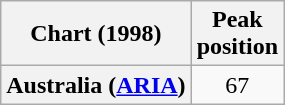<table class="wikitable plainrowheaders" style="text-align:center">
<tr>
<th scope="col">Chart (1998)</th>
<th scope="col">Peak<br>position</th>
</tr>
<tr>
<th scope="row">Australia (<a href='#'>ARIA</a>)</th>
<td>67</td>
</tr>
</table>
